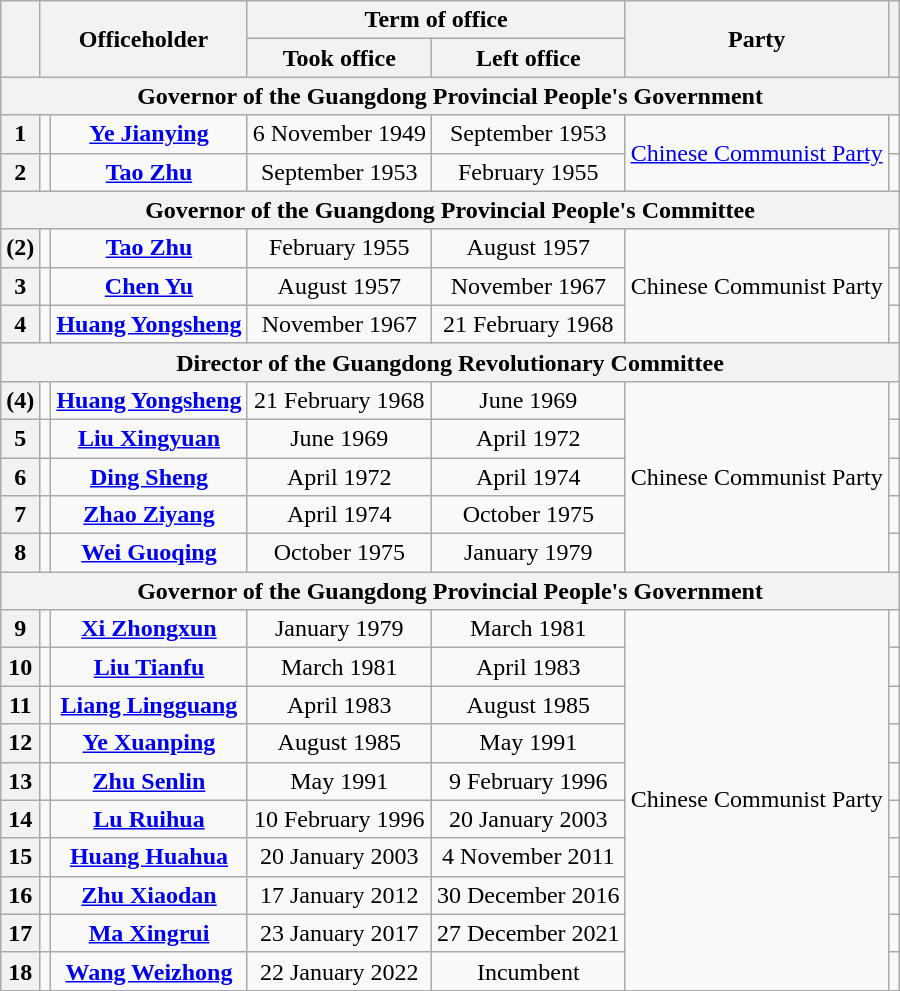<table class="wikitable" style="text-align:center">
<tr>
<th rowspan="2"></th>
<th colspan="2" rowspan="2">Officeholder</th>
<th colspan="2">Term of office</th>
<th rowspan="2">Party</th>
<th rowspan="2"></th>
</tr>
<tr>
<th>Took office</th>
<th>Left office</th>
</tr>
<tr>
<th colspan="7">Governor of the Guangdong Provincial People's Government</th>
</tr>
<tr>
<th>1</th>
<td></td>
<td><strong><a href='#'>Ye Jianying</a></strong><br></td>
<td>6 November 1949</td>
<td>September 1953</td>
<td rowspan="2"><a href='#'>Chinese Communist Party</a></td>
<td></td>
</tr>
<tr>
<th>2</th>
<td></td>
<td><strong><a href='#'>Tao Zhu</a></strong><br></td>
<td>September 1953</td>
<td>February 1955</td>
<td></td>
</tr>
<tr>
<th colspan="7">Governor of the Guangdong Provincial People's Committee</th>
</tr>
<tr>
<th>(2)</th>
<td></td>
<td><strong><a href='#'>Tao Zhu</a></strong><br></td>
<td>February 1955</td>
<td>August 1957</td>
<td rowspan="3">Chinese Communist Party</td>
<td></td>
</tr>
<tr>
<th>3</th>
<td></td>
<td><strong><a href='#'>Chen Yu</a></strong><br></td>
<td>August 1957</td>
<td>November 1967</td>
<td></td>
</tr>
<tr>
<th>4</th>
<td></td>
<td><strong><a href='#'>Huang Yongsheng</a></strong><br></td>
<td>November 1967</td>
<td>21 February 1968</td>
<td></td>
</tr>
<tr>
<th colspan="7">Director of the Guangdong Revolutionary Committee</th>
</tr>
<tr>
<th>(4)</th>
<td></td>
<td><strong><a href='#'>Huang Yongsheng</a></strong><br></td>
<td>21 February 1968</td>
<td>June 1969</td>
<td rowspan="5">Chinese Communist Party</td>
<td></td>
</tr>
<tr>
<th>5</th>
<td></td>
<td><strong><a href='#'>Liu Xingyuan</a></strong><br></td>
<td>June 1969</td>
<td>April 1972</td>
<td></td>
</tr>
<tr>
<th>6</th>
<td></td>
<td><strong><a href='#'>Ding Sheng</a></strong><br></td>
<td>April 1972</td>
<td>April 1974</td>
<td></td>
</tr>
<tr>
<th>7</th>
<td></td>
<td><strong><a href='#'>Zhao Ziyang</a></strong><br></td>
<td>April 1974</td>
<td>October 1975</td>
<td></td>
</tr>
<tr>
<th>8</th>
<td></td>
<td><strong><a href='#'>Wei Guoqing</a></strong><br></td>
<td>October 1975</td>
<td>January 1979</td>
<td></td>
</tr>
<tr>
<th colspan="7">Governor of the Guangdong Provincial People's Government</th>
</tr>
<tr>
<th>9</th>
<td></td>
<td><strong><a href='#'>Xi Zhongxun</a></strong><br></td>
<td>January 1979</td>
<td>March 1981</td>
<td rowspan="10">Chinese Communist Party</td>
<td></td>
</tr>
<tr>
<th>10</th>
<td></td>
<td><strong><a href='#'>Liu Tianfu</a></strong><br></td>
<td>March 1981</td>
<td>April 1983</td>
<td></td>
</tr>
<tr>
<th>11</th>
<td></td>
<td><strong><a href='#'>Liang Lingguang</a></strong><br></td>
<td>April 1983</td>
<td>August 1985</td>
<td></td>
</tr>
<tr>
<th>12</th>
<td></td>
<td><strong><a href='#'>Ye Xuanping</a></strong><br></td>
<td>August 1985</td>
<td>May 1991</td>
<td></td>
</tr>
<tr>
<th>13</th>
<td></td>
<td><strong><a href='#'>Zhu Senlin</a></strong><br></td>
<td>May 1991</td>
<td>9 February 1996</td>
<td></td>
</tr>
<tr>
<th>14</th>
<td></td>
<td><strong><a href='#'>Lu Ruihua</a></strong><br></td>
<td>10 February 1996</td>
<td>20 January 2003</td>
<td></td>
</tr>
<tr>
<th>15</th>
<td></td>
<td><strong><a href='#'>Huang Huahua</a></strong><br></td>
<td>20 January 2003</td>
<td>4 November 2011</td>
<td></td>
</tr>
<tr>
<th>16</th>
<td></td>
<td><strong><a href='#'>Zhu Xiaodan</a></strong><br></td>
<td>17 January 2012<br></td>
<td>30 December 2016</td>
<td></td>
</tr>
<tr>
<th>17</th>
<td></td>
<td><strong><a href='#'>Ma Xingrui</a></strong><br></td>
<td>23 January 2017<br></td>
<td>27 December 2021</td>
<td></td>
</tr>
<tr>
<th>18</th>
<td></td>
<td><strong><a href='#'>Wang Weizhong</a></strong><br></td>
<td>22 January 2022<br></td>
<td>Incumbent</td>
<td></td>
</tr>
</table>
